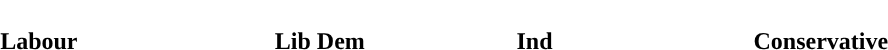<table style="width:60%; text-align:center;">
<tr style="color:white;">
<td style="background:"><strong>11</strong></td>
<td style="background:"><strong>2</strong></td>
<td style="background:"><strong>10</strong></td>
<td style="background:"><strong>28</strong></td>
</tr>
<tr>
<td><span><strong>Labour</strong></span></td>
<td><span><strong>Lib Dem</strong></span></td>
<td><span><strong>Ind</strong></span></td>
<td><span><strong>Conservative</strong></span></td>
</tr>
</table>
